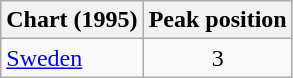<table class="wikitable">
<tr>
<th align="left">Chart (1995)</th>
<th align="center">Peak position</th>
</tr>
<tr>
<td align="left"><a href='#'>Sweden</a></td>
<td align="center">3</td>
</tr>
</table>
